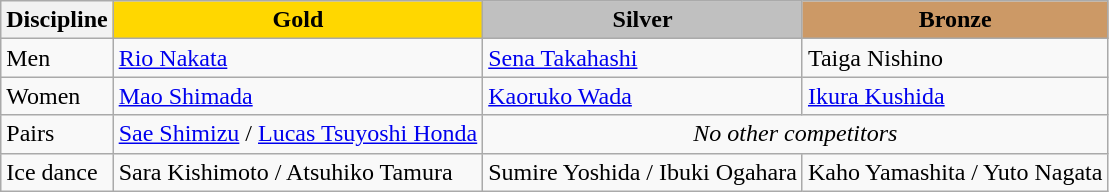<table class="wikitable">
<tr>
<th>Discipline</th>
<td align=center bgcolor=gold><strong>Gold</strong></td>
<td align=center bgcolor=silver><strong>Silver</strong></td>
<td align=center bgcolor=cc9966><strong>Bronze</strong></td>
</tr>
<tr>
<td>Men</td>
<td><a href='#'>Rio Nakata</a></td>
<td><a href='#'>Sena Takahashi</a></td>
<td>Taiga Nishino</td>
</tr>
<tr>
<td>Women</td>
<td><a href='#'>Mao Shimada</a></td>
<td><a href='#'>Kaoruko Wada</a></td>
<td><a href='#'>Ikura Kushida</a></td>
</tr>
<tr>
<td>Pairs</td>
<td><a href='#'>Sae Shimizu</a> / <a href='#'>Lucas Tsuyoshi Honda</a></td>
<td colspan=2 align=center><em>No other competitors</em></td>
</tr>
<tr>
<td>Ice dance</td>
<td>Sara Kishimoto / Atsuhiko Tamura</td>
<td>Sumire Yoshida / Ibuki Ogahara</td>
<td>Kaho Yamashita / Yuto Nagata</td>
</tr>
</table>
